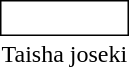<table style="margin:1em;">
<tr>
<td style="border: solid thin; padding: 2px;"><br></td>
</tr>
<tr>
<td style="text-align:center">Taisha joseki</td>
</tr>
</table>
